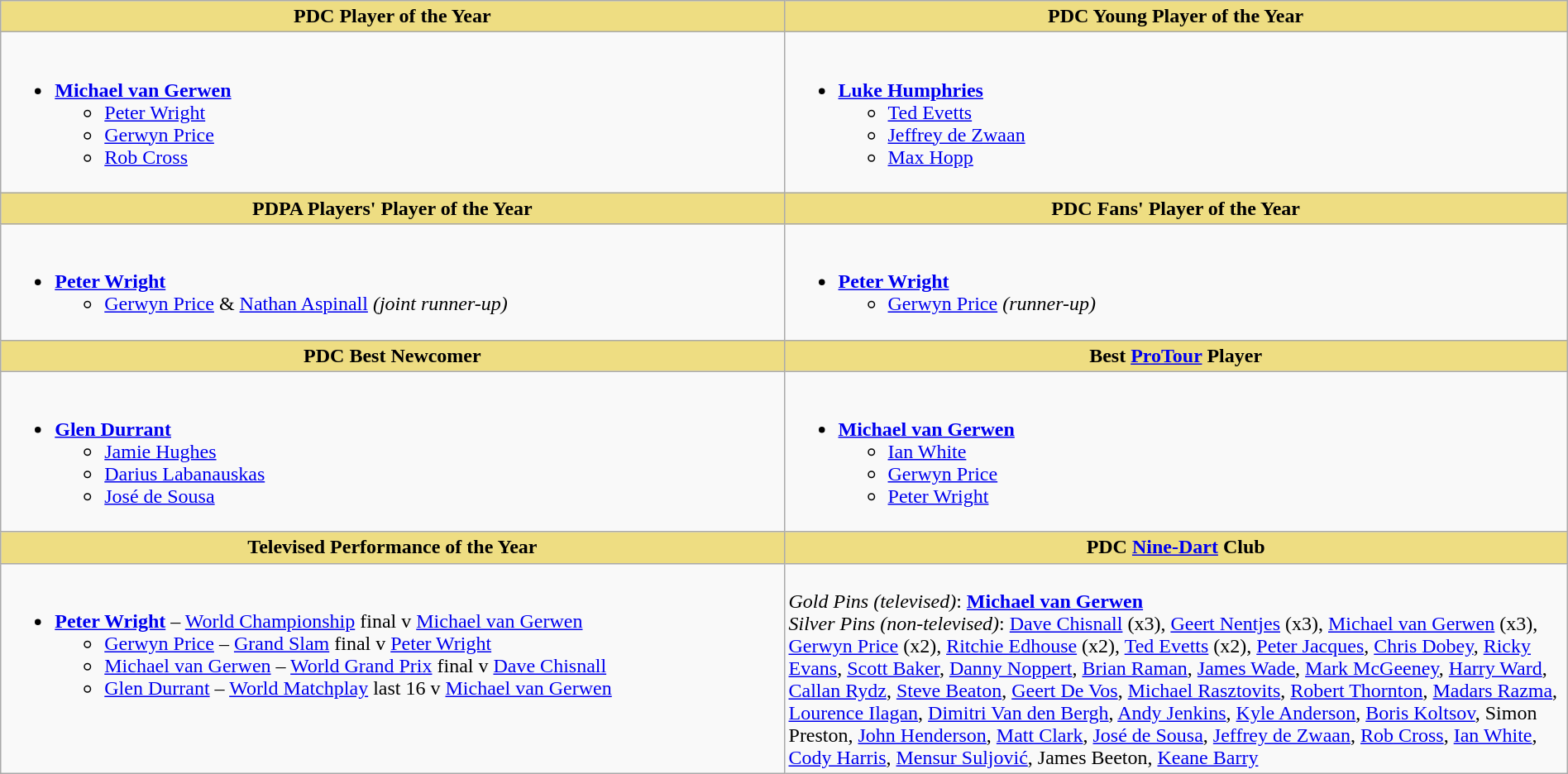<table class="wikitable" style="width:100%">
<tr>
<th style="background:#EEDD82; width:50%">PDC Player of the Year</th>
<th style="background:#EEDD82; width:50%">PDC Young Player of the Year</th>
</tr>
<tr>
<td valign="top"><br><ul><li><strong><a href='#'>Michael van Gerwen</a></strong><ul><li><a href='#'>Peter Wright</a></li><li><a href='#'>Gerwyn Price</a></li><li><a href='#'>Rob Cross</a></li></ul></li></ul></td>
<td valign="top"><br><ul><li><strong><a href='#'>Luke Humphries</a></strong><ul><li><a href='#'>Ted Evetts</a></li><li><a href='#'>Jeffrey de Zwaan</a></li><li><a href='#'>Max Hopp</a></li></ul></li></ul></td>
</tr>
<tr>
<th style="background:#EEDD82; width:50%">PDPA Players' Player of the Year</th>
<th style="background:#EEDD82; width:50%">PDC Fans' Player of the Year</th>
</tr>
<tr>
<td valign="top"><br><ul><li><strong><a href='#'>Peter Wright</a></strong><ul><li><a href='#'>Gerwyn Price</a> & <a href='#'>Nathan Aspinall</a> <em>(joint runner-up)</em></li></ul></li></ul></td>
<td valign="top"><br><ul><li><strong><a href='#'>Peter Wright</a></strong><ul><li><a href='#'>Gerwyn Price</a> <em>(runner-up)</em></li></ul></li></ul></td>
</tr>
<tr>
<th style="background:#EEDD82; width:50%">PDC Best Newcomer</th>
<th style="background:#EEDD82; width:50%">Best <a href='#'>ProTour</a> Player</th>
</tr>
<tr>
<td valign="top"><br><ul><li><strong><a href='#'>Glen Durrant</a></strong><ul><li><a href='#'>Jamie Hughes</a></li><li><a href='#'>Darius Labanauskas</a></li><li><a href='#'>José de Sousa</a></li></ul></li></ul></td>
<td valign="top"><br><ul><li><strong><a href='#'>Michael van Gerwen</a></strong><ul><li><a href='#'>Ian White</a></li><li><a href='#'>Gerwyn Price</a></li><li><a href='#'>Peter Wright</a></li></ul></li></ul></td>
</tr>
<tr>
<th style="background:#EEDD82; width:50%">Televised Performance of the Year</th>
<th style="background:#EEDD82; width:50%">PDC <a href='#'>Nine-Dart</a> Club</th>
</tr>
<tr>
<td valign="top"><br><ul><li><strong><a href='#'>Peter Wright</a></strong> – <a href='#'>World Championship</a> final v <a href='#'>Michael van Gerwen</a><ul><li><a href='#'>Gerwyn Price</a> – <a href='#'>Grand Slam</a> final v <a href='#'>Peter Wright</a></li><li><a href='#'>Michael van Gerwen</a> – <a href='#'>World Grand Prix</a> final v <a href='#'>Dave Chisnall</a></li><li><a href='#'>Glen Durrant</a> – <a href='#'>World Matchplay</a> last 16 v <a href='#'>Michael van Gerwen</a></li></ul></li></ul></td>
<td valign="top"><br><em>Gold Pins (televised)</em>: <strong><a href='#'>Michael van Gerwen</a></strong><br><em>Silver Pins (non-televised)</em>: <a href='#'>Dave Chisnall</a> (x3), <a href='#'>Geert Nentjes</a> (x3), <a href='#'>Michael van Gerwen</a> (x3), <a href='#'>Gerwyn Price</a> (x2), <a href='#'>Ritchie Edhouse</a> (x2), <a href='#'>Ted Evetts</a> (x2), <a href='#'>Peter Jacques</a>, <a href='#'>Chris Dobey</a>, <a href='#'>Ricky Evans</a>, <a href='#'>Scott Baker</a>, <a href='#'>Danny Noppert</a>, <a href='#'>Brian Raman</a>, <a href='#'>James Wade</a>, <a href='#'>Mark McGeeney</a>, <a href='#'>Harry Ward</a>, <a href='#'>Callan Rydz</a>, <a href='#'>Steve Beaton</a>, <a href='#'>Geert De Vos</a>, <a href='#'>Michael Rasztovits</a>, <a href='#'>Robert Thornton</a>, <a href='#'>Madars Razma</a>, <a href='#'>Lourence Ilagan</a>, <a href='#'>Dimitri Van den Bergh</a>, <a href='#'>Andy Jenkins</a>, <a href='#'>Kyle Anderson</a>, <a href='#'>Boris Koltsov</a>, Simon Preston, <a href='#'>John Henderson</a>, <a href='#'>Matt Clark</a>, <a href='#'>José de Sousa</a>, <a href='#'>Jeffrey de Zwaan</a>, <a href='#'>Rob Cross</a>, <a href='#'>Ian White</a>, <a href='#'>Cody Harris</a>, <a href='#'>Mensur Suljović</a>, James Beeton, <a href='#'>Keane Barry</a></td>
</tr>
</table>
